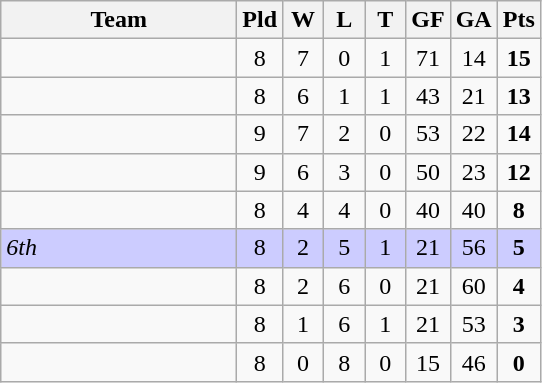<table class="wikitable">
<tr>
<th bgcolor="#efefef" width="150">Team</th>
<th bgcolor="#efefef" width="20">Pld</th>
<th bgcolor="#efefef" width="20">W</th>
<th bgcolor="#efefef" width="20">L</th>
<th bgcolor="#efefef" width="20">T</th>
<th bgcolor="#efefef" width="20">GF</th>
<th bgcolor="#efefef" width="20">GA</th>
<th bgcolor="#efefef" width="20">Pts</th>
</tr>
<tr align=center>
<td align=left></td>
<td>8</td>
<td>7</td>
<td>0</td>
<td>1</td>
<td>71</td>
<td>14</td>
<td><strong>15</strong></td>
</tr>
<tr align=center>
<td align=left></td>
<td>8</td>
<td>6</td>
<td>1</td>
<td>1</td>
<td>43</td>
<td>21</td>
<td><strong>13</strong></td>
</tr>
<tr align=center>
<td align=left></td>
<td>9</td>
<td>7</td>
<td>2</td>
<td>0</td>
<td>53</td>
<td>22</td>
<td><strong>14</strong></td>
</tr>
<tr align=center>
<td align=left></td>
<td>9</td>
<td>6</td>
<td>3</td>
<td>0</td>
<td>50</td>
<td>23</td>
<td><strong>12</strong></td>
</tr>
<tr align=center>
<td align=left></td>
<td>8</td>
<td>4</td>
<td>4</td>
<td>0</td>
<td>40</td>
<td>40</td>
<td><strong>8</strong></td>
</tr>
<tr align=center bgcolor="ccccff">
<td align=left> <em>6th</em></td>
<td>8</td>
<td>2</td>
<td>5</td>
<td>1</td>
<td>21</td>
<td>56</td>
<td><strong>5</strong></td>
</tr>
<tr align=center>
<td align=left></td>
<td>8</td>
<td>2</td>
<td>6</td>
<td>0</td>
<td>21</td>
<td>60</td>
<td><strong>4</strong></td>
</tr>
<tr align=center>
<td align=left></td>
<td>8</td>
<td>1</td>
<td>6</td>
<td>1</td>
<td>21</td>
<td>53</td>
<td><strong>3</strong></td>
</tr>
<tr align=center>
<td align=left></td>
<td>8</td>
<td>0</td>
<td>8</td>
<td>0</td>
<td>15</td>
<td>46</td>
<td><strong>0</strong></td>
</tr>
</table>
